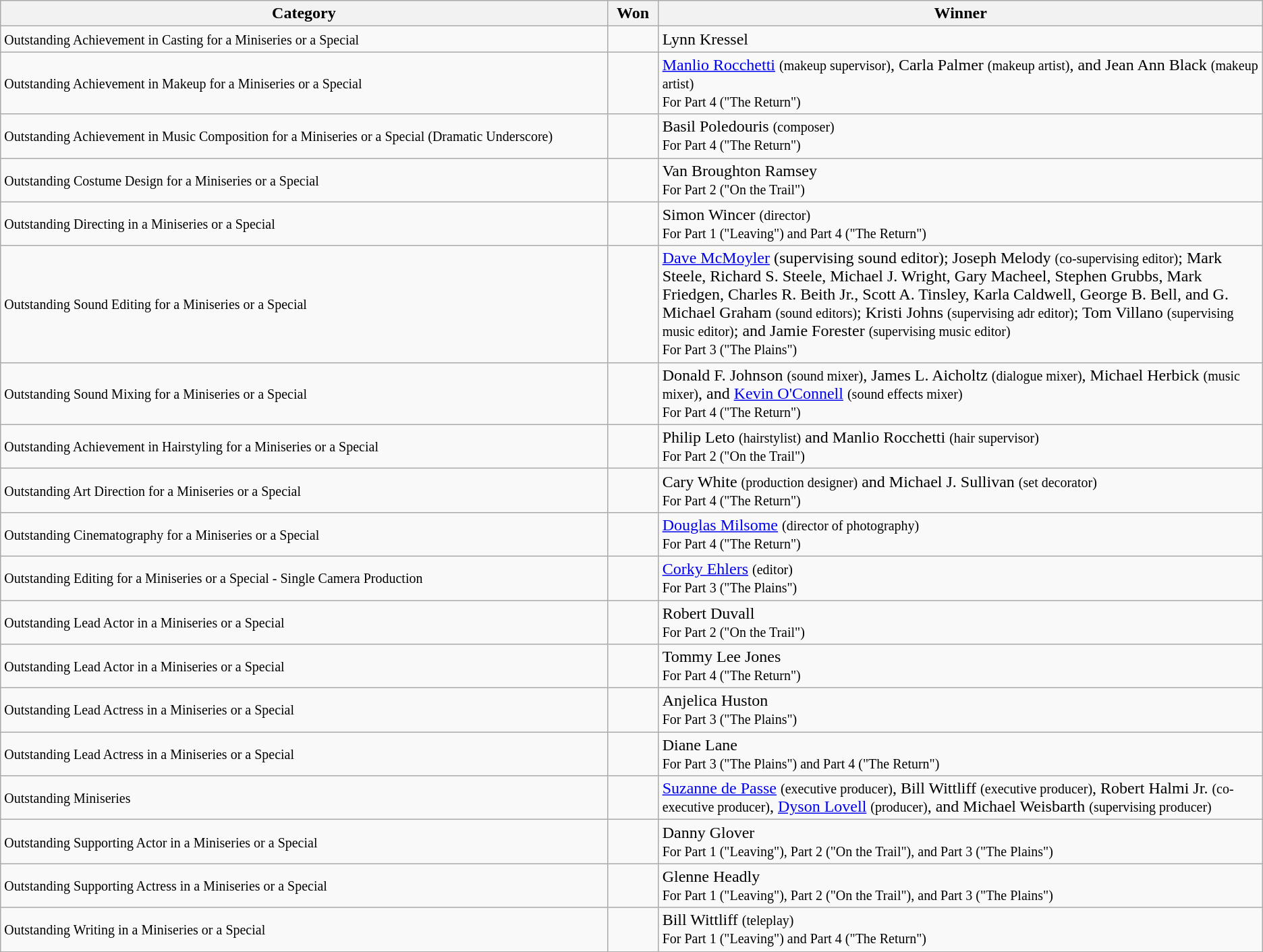<table class="wikitable">
<tr>
<th style="width:50em">Category</th>
<th style="width:3em">Won</th>
<th style="width:50em">Winner</th>
</tr>
<tr>
<td><small>Outstanding Achievement in Casting for a Miniseries or a Special</small></td>
<td></td>
<td>Lynn Kressel</td>
</tr>
<tr>
<td><small>Outstanding Achievement in Makeup for a Miniseries or a Special</small></td>
<td></td>
<td><a href='#'>Manlio Rocchetti</a> <small>(makeup supervisor)</small>, Carla Palmer <small>(makeup artist)</small>, and Jean Ann Black <small>(makeup artist)</small> <br><small>For Part 4 ("The Return")</small></td>
</tr>
<tr>
<td><small>Outstanding Achievement in Music Composition for a Miniseries or a Special (Dramatic Underscore)</small></td>
<td></td>
<td>Basil Poledouris <small>(composer)</small> <br><small>For Part 4 ("The Return")</small></td>
</tr>
<tr>
<td><small>Outstanding Costume Design for a Miniseries or a Special</small></td>
<td></td>
<td>Van Broughton Ramsey <br><small>For Part 2 ("On the Trail")</small></td>
</tr>
<tr>
<td><small>Outstanding Directing in a Miniseries or a Special</small></td>
<td></td>
<td>Simon Wincer <small>(director)</small> <br><small>For Part 1 ("Leaving") and Part 4 ("The Return")</small></td>
</tr>
<tr>
<td><small>Outstanding Sound Editing for a Miniseries or a Special</small></td>
<td></td>
<td><a href='#'>Dave McMoyler</a> (supervising sound editor); Joseph Melody <small>(co-supervising editor)</small>; Mark Steele, Richard S. Steele, Michael J. Wright, Gary Macheel, Stephen Grubbs, Mark Friedgen, Charles R. Beith Jr., Scott A. Tinsley, Karla Caldwell, George B. Bell, and G. Michael Graham <small>(sound editors)</small>; Kristi Johns <small>(supervising adr editor)</small>; Tom Villano <small>(supervising music editor)</small>; and Jamie Forester <small>(supervising music editor)</small> <br><small>For Part 3 ("The Plains")</small></td>
</tr>
<tr>
<td><small>Outstanding Sound Mixing for a Miniseries or a Special</small></td>
<td></td>
<td>Donald F. Johnson <small>(sound mixer)</small>, James L. Aicholtz <small>(dialogue mixer)</small>, Michael Herbick <small>(music mixer)</small>, and <a href='#'>Kevin O'Connell</a> <small>(sound effects mixer)</small> <br><small>For Part 4 ("The Return")</small></td>
</tr>
<tr>
<td><small>Outstanding Achievement in Hairstyling for a Miniseries or a Special</small></td>
<td></td>
<td>Philip Leto <small>(hairstylist)</small> and Manlio Rocchetti <small>(hair supervisor)</small> <br><small>For Part 2 ("On the Trail")</small></td>
</tr>
<tr>
<td><small>Outstanding Art Direction for a Miniseries or a Special</small></td>
<td></td>
<td>Cary White <small>(production designer)</small> and Michael J. Sullivan <small>(set decorator)</small> <br><small>For Part 4 ("The Return")</small></td>
</tr>
<tr>
<td><small>Outstanding Cinematography for a Miniseries or a Special</small></td>
<td></td>
<td><a href='#'>Douglas Milsome</a> <small>(director of photography)</small> <br><small>For Part 4 ("The Return")</small></td>
</tr>
<tr>
<td><small>Outstanding Editing for a Miniseries or a Special - Single Camera Production</small></td>
<td></td>
<td><a href='#'>Corky Ehlers</a> <small>(editor)</small> <br><small>For Part 3 ("The Plains")</small></td>
</tr>
<tr>
<td><small>Outstanding Lead Actor in a Miniseries or a Special</small></td>
<td></td>
<td>Robert Duvall <br><small>For Part 2 ("On the Trail")</small></td>
</tr>
<tr>
<td><small>Outstanding Lead Actor in a Miniseries or a Special</small></td>
<td></td>
<td>Tommy Lee Jones <br><small>For Part 4 ("The Return")</small></td>
</tr>
<tr>
<td><small>Outstanding Lead Actress in a Miniseries or a Special</small></td>
<td></td>
<td>Anjelica Huston <br><small>For Part 3 ("The Plains")</small></td>
</tr>
<tr>
<td><small>Outstanding Lead Actress in a Miniseries or a Special</small></td>
<td></td>
<td>Diane Lane <br><small>For Part 3 ("The Plains") and Part 4 ("The Return")</small></td>
</tr>
<tr>
<td><small>Outstanding Miniseries</small></td>
<td></td>
<td><a href='#'>Suzanne de Passe</a> <small>(executive producer)</small>, Bill Wittliff <small>(executive producer)</small>, Robert Halmi Jr. <small>(co-executive producer)</small>, <a href='#'>Dyson Lovell</a> <small>(producer)</small>, and Michael Weisbarth <small>(supervising producer)</small></td>
</tr>
<tr>
<td><small>Outstanding Supporting Actor in a Miniseries or a Special</small></td>
<td></td>
<td>Danny Glover <br><small>For Part 1 ("Leaving"), Part 2 ("On the Trail"), and Part 3 ("The Plains")</small></td>
</tr>
<tr>
<td><small>Outstanding Supporting Actress in a Miniseries or a Special</small></td>
<td></td>
<td>Glenne Headly <br><small>For Part 1 ("Leaving"), Part 2 ("On the Trail"), and Part 3 ("The Plains")</small></td>
</tr>
<tr>
<td><small>Outstanding Writing in a Miniseries or a Special</small></td>
<td></td>
<td>Bill Wittliff <small>(teleplay)</small> <br><small>For Part 1 ("Leaving") and Part 4 ("The Return")</small></td>
</tr>
</table>
